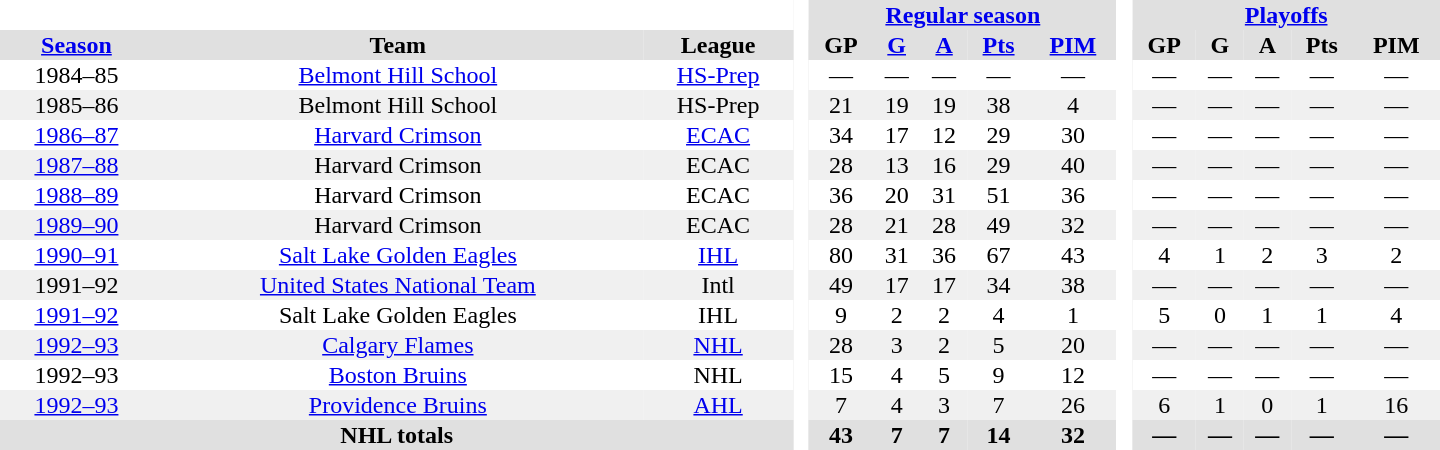<table border="0" cellpadding="1" cellspacing="0" style="text-align:center; width:60em">
<tr bgcolor="#e0e0e0">
<th colspan="3" bgcolor="#ffffff"> </th>
<th rowspan="99" bgcolor="#ffffff"> </th>
<th colspan="5"><a href='#'>Regular season</a></th>
<th rowspan="99" bgcolor="#ffffff"> </th>
<th colspan="5"><a href='#'>Playoffs</a></th>
</tr>
<tr bgcolor="#e0e0e0">
<th><a href='#'>Season</a></th>
<th>Team</th>
<th>League</th>
<th>GP</th>
<th><a href='#'>G</a></th>
<th><a href='#'>A</a></th>
<th><a href='#'>Pts</a></th>
<th><a href='#'>PIM</a></th>
<th>GP</th>
<th>G</th>
<th>A</th>
<th>Pts</th>
<th>PIM</th>
</tr>
<tr>
<td>1984–85</td>
<td><a href='#'>Belmont Hill School</a></td>
<td><a href='#'>HS-Prep</a></td>
<td>—</td>
<td>—</td>
<td>—</td>
<td>—</td>
<td>—</td>
<td>—</td>
<td>—</td>
<td>—</td>
<td>—</td>
<td>—</td>
</tr>
<tr bgcolor="#f0f0f0">
<td>1985–86</td>
<td>Belmont Hill School</td>
<td>HS-Prep</td>
<td>21</td>
<td>19</td>
<td>19</td>
<td>38</td>
<td>4</td>
<td>—</td>
<td>—</td>
<td>—</td>
<td>—</td>
<td>—</td>
</tr>
<tr>
<td><a href='#'>1986–87</a></td>
<td><a href='#'>Harvard Crimson</a></td>
<td><a href='#'>ECAC</a></td>
<td>34</td>
<td>17</td>
<td>12</td>
<td>29</td>
<td>30</td>
<td>—</td>
<td>—</td>
<td>—</td>
<td>—</td>
<td>—</td>
</tr>
<tr bgcolor="#f0f0f0">
<td><a href='#'>1987–88</a></td>
<td>Harvard Crimson</td>
<td>ECAC</td>
<td>28</td>
<td>13</td>
<td>16</td>
<td>29</td>
<td>40</td>
<td>—</td>
<td>—</td>
<td>—</td>
<td>—</td>
<td>—</td>
</tr>
<tr>
<td><a href='#'>1988–89</a></td>
<td>Harvard Crimson</td>
<td>ECAC</td>
<td>36</td>
<td>20</td>
<td>31</td>
<td>51</td>
<td>36</td>
<td>—</td>
<td>—</td>
<td>—</td>
<td>—</td>
<td>—</td>
</tr>
<tr bgcolor="#f0f0f0">
<td><a href='#'>1989–90</a></td>
<td>Harvard Crimson</td>
<td>ECAC</td>
<td>28</td>
<td>21</td>
<td>28</td>
<td>49</td>
<td>32</td>
<td>—</td>
<td>—</td>
<td>—</td>
<td>—</td>
<td>—</td>
</tr>
<tr>
<td><a href='#'>1990–91</a></td>
<td><a href='#'>Salt Lake Golden Eagles</a></td>
<td><a href='#'>IHL</a></td>
<td>80</td>
<td>31</td>
<td>36</td>
<td>67</td>
<td>43</td>
<td>4</td>
<td>1</td>
<td>2</td>
<td>3</td>
<td>2</td>
</tr>
<tr bgcolor="#f0f0f0">
<td>1991–92</td>
<td><a href='#'>United States National Team</a></td>
<td>Intl</td>
<td>49</td>
<td>17</td>
<td>17</td>
<td>34</td>
<td>38</td>
<td>—</td>
<td>—</td>
<td>—</td>
<td>—</td>
<td>—</td>
</tr>
<tr>
<td><a href='#'>1991–92</a></td>
<td>Salt Lake Golden Eagles</td>
<td>IHL</td>
<td>9</td>
<td>2</td>
<td>2</td>
<td>4</td>
<td>1</td>
<td>5</td>
<td>0</td>
<td>1</td>
<td>1</td>
<td>4</td>
</tr>
<tr bgcolor="#f0f0f0">
<td><a href='#'>1992–93</a></td>
<td><a href='#'>Calgary Flames</a></td>
<td><a href='#'>NHL</a></td>
<td>28</td>
<td>3</td>
<td>2</td>
<td>5</td>
<td>20</td>
<td>—</td>
<td>—</td>
<td>—</td>
<td>—</td>
<td>—</td>
</tr>
<tr>
<td>1992–93</td>
<td><a href='#'>Boston Bruins</a></td>
<td>NHL</td>
<td>15</td>
<td>4</td>
<td>5</td>
<td>9</td>
<td>12</td>
<td>—</td>
<td>—</td>
<td>—</td>
<td>—</td>
<td>—</td>
</tr>
<tr bgcolor="#f0f0f0">
<td><a href='#'>1992–93</a></td>
<td><a href='#'>Providence Bruins</a></td>
<td><a href='#'>AHL</a></td>
<td>7</td>
<td>4</td>
<td>3</td>
<td>7</td>
<td>26</td>
<td>6</td>
<td>1</td>
<td>0</td>
<td>1</td>
<td>16</td>
</tr>
<tr bgcolor="#e0e0e0">
<th colspan="3">NHL totals</th>
<th>43</th>
<th>7</th>
<th>7</th>
<th>14</th>
<th>32</th>
<th>—</th>
<th>—</th>
<th>—</th>
<th>—</th>
<th>—</th>
</tr>
</table>
